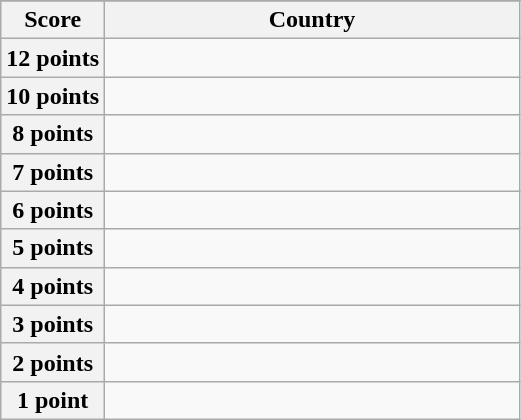<table class="wikitable">
<tr>
</tr>
<tr>
<th scope="col" width="20%">Score</th>
<th scope="col">Country</th>
</tr>
<tr>
<th scope="row">12 points</th>
<td></td>
</tr>
<tr>
<th scope="row">10 points</th>
<td></td>
</tr>
<tr>
<th scope="row">8 points</th>
<td></td>
</tr>
<tr>
<th scope="row">7 points</th>
<td></td>
</tr>
<tr>
<th scope="row">6 points</th>
<td></td>
</tr>
<tr>
<th scope="row">5 points</th>
<td></td>
</tr>
<tr>
<th scope="row">4 points</th>
<td></td>
</tr>
<tr>
<th scope="row">3 points</th>
<td></td>
</tr>
<tr>
<th scope="row">2 points</th>
<td></td>
</tr>
<tr>
<th scope="row">1 point</th>
<td></td>
</tr>
</table>
